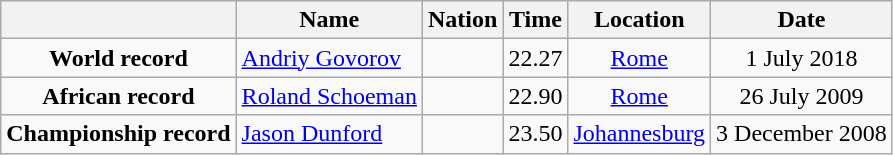<table class=wikitable style=text-align:center>
<tr>
<th></th>
<th>Name</th>
<th>Nation</th>
<th>Time</th>
<th>Location</th>
<th>Date</th>
</tr>
<tr>
<td><strong>World record</strong></td>
<td align=left><a href='#'>Andriy Govorov</a></td>
<td align=left></td>
<td align=left>22.27</td>
<td><a href='#'>Rome</a></td>
<td>1 July 2018</td>
</tr>
<tr>
<td><strong>African record</strong></td>
<td align=left><a href='#'>Roland Schoeman</a></td>
<td align=left></td>
<td align=left>22.90</td>
<td><a href='#'>Rome</a></td>
<td>26 July 2009</td>
</tr>
<tr>
<td><strong>Championship record</strong></td>
<td align=left><a href='#'>Jason Dunford</a></td>
<td align=left></td>
<td align=left>23.50</td>
<td><a href='#'>Johannesburg</a></td>
<td>3 December 2008</td>
</tr>
</table>
